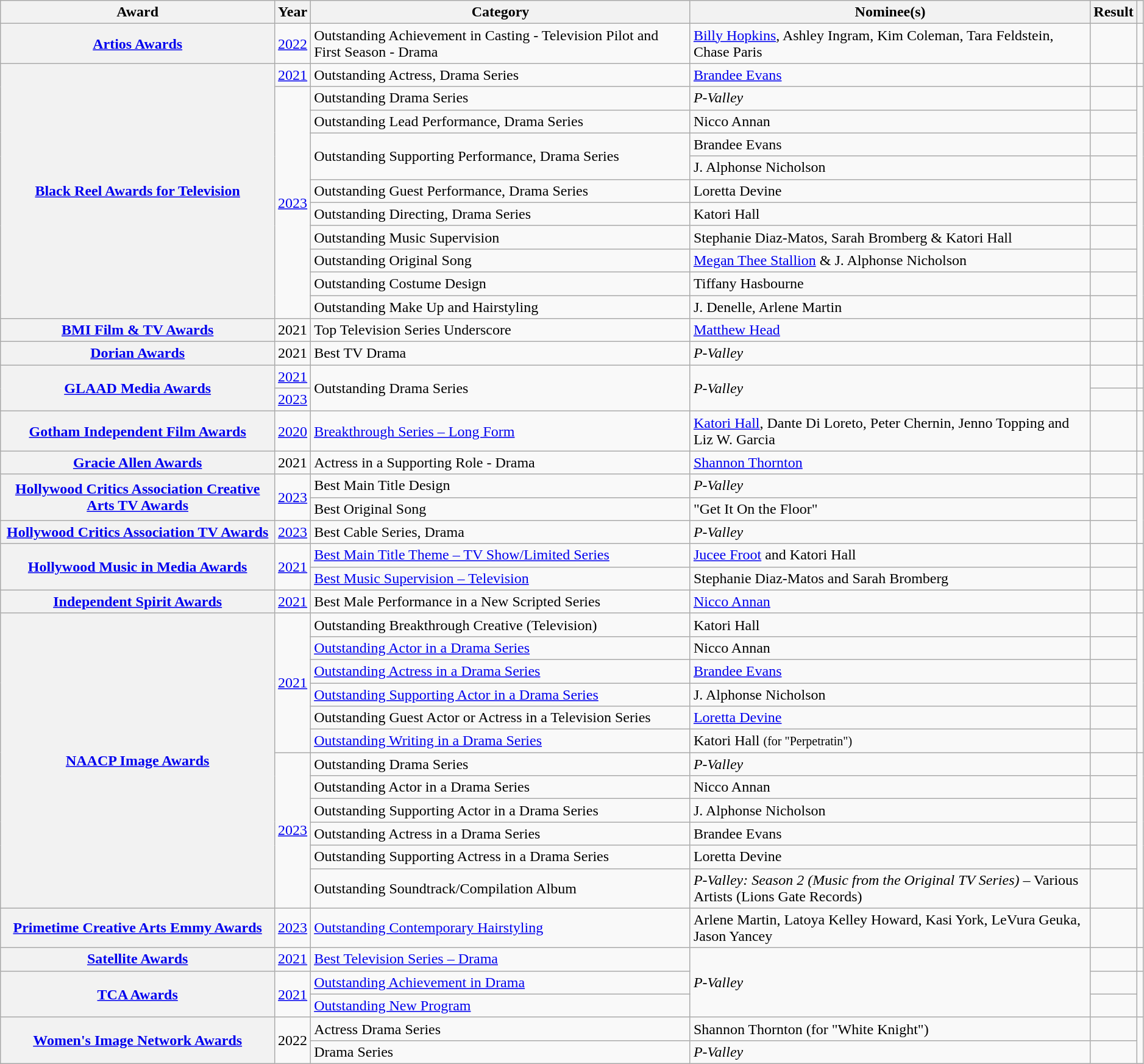<table class="wikitable sortable plainrowheaders" style="width:99%;">
<tr>
<th scope="col">Award</th>
<th scope="col">Year</th>
<th scope="col">Category</th>
<th scope="col" style="width:35%">Nominee(s)</th>
<th scope="col">Result</th>
<th scope="col" class="unsortable"></th>
</tr>
<tr>
<th scope="rowgroup"><a href='#'>Artios Awards</a></th>
<td align="center"><a href='#'>2022</a></td>
<td>Outstanding Achievement in Casting - Television Pilot and First Season - Drama</td>
<td><a href='#'>Billy Hopkins</a>, Ashley Ingram, Kim Coleman, Tara Feldstein, Chase Paris</td>
<td></td>
<td align="center"></td>
</tr>
<tr>
<th scope="rowgroup" rowspan="11"><a href='#'>Black Reel Awards for Television</a></th>
<td align="center"><a href='#'>2021</a></td>
<td>Outstanding Actress, Drama Series</td>
<td><a href='#'>Brandee Evans</a></td>
<td></td>
<td align="center"></td>
</tr>
<tr>
<td align="center" rowspan="10"><a href='#'>2023</a></td>
<td>Outstanding Drama Series</td>
<td><em>P-Valley</em></td>
<td></td>
<td align="center" rowspan="10"></td>
</tr>
<tr>
<td>Outstanding Lead Performance, Drama Series</td>
<td>Nicco Annan</td>
<td></td>
</tr>
<tr>
<td rowspan="2">Outstanding Supporting Performance, Drama Series</td>
<td>Brandee Evans</td>
<td></td>
</tr>
<tr>
<td>J. Alphonse Nicholson</td>
<td></td>
</tr>
<tr>
<td>Outstanding Guest Performance, Drama Series</td>
<td>Loretta Devine</td>
<td></td>
</tr>
<tr>
<td>Outstanding Directing, Drama Series</td>
<td>Katori Hall </td>
<td></td>
</tr>
<tr>
<td>Outstanding Music Supervision</td>
<td>Stephanie Diaz-Matos, Sarah Bromberg & Katori Hall</td>
<td></td>
</tr>
<tr>
<td>Outstanding Original Song</td>
<td><a href='#'>Megan Thee Stallion</a> & J. Alphonse Nicholson </td>
<td></td>
</tr>
<tr>
<td>Outstanding Costume Design</td>
<td>Tiffany Hasbourne</td>
<td></td>
</tr>
<tr>
<td>Outstanding Make Up and Hairstyling</td>
<td>J. Denelle, Arlene Martin</td>
<td></td>
</tr>
<tr>
<th scope="rowgroup"><a href='#'>BMI Film & TV Awards</a></th>
<td align="center">2021</td>
<td>Top Television Series Underscore</td>
<td><a href='#'>Matthew Head</a></td>
<td></td>
<td align="center"></td>
</tr>
<tr>
<th scope="rowgroup"><a href='#'>Dorian Awards</a></th>
<td align="center">2021</td>
<td>Best TV Drama</td>
<td><em>P-Valley</em></td>
<td></td>
<td align="center"></td>
</tr>
<tr>
<th scope="row" rowspan="2"><a href='#'>GLAAD Media Awards</a></th>
<td align="center"><a href='#'>2021</a></td>
<td rowspan="2">Outstanding Drama Series</td>
<td rowspan="2"><em>P-Valley</em></td>
<td></td>
<td align="center"></td>
</tr>
<tr>
<td align="center"><a href='#'>2023</a></td>
<td></td>
<td align="center"></td>
</tr>
<tr>
<th scope="rowgroup"><a href='#'>Gotham Independent Film Awards</a></th>
<td align="center"><a href='#'>2020</a></td>
<td><a href='#'>Breakthrough Series – Long Form</a></td>
<td><a href='#'>Katori Hall</a>, Dante Di Loreto, Peter Chernin, Jenno Topping and Liz W. Garcia</td>
<td></td>
<td align="center"></td>
</tr>
<tr>
<th scope="rowgroup"><a href='#'>Gracie Allen Awards</a></th>
<td align="center">2021</td>
<td>Actress in a Supporting Role - Drama</td>
<td><a href='#'>Shannon Thornton</a></td>
<td></td>
<td align="center"></td>
</tr>
<tr>
<th scope="rowgroup" rowspan="2"><a href='#'>Hollywood Critics Association Creative Arts TV Awards</a></th>
<td rowspan="2" align="center"><a href='#'>2023</a></td>
<td>Best Main Title Design</td>
<td><em>P-Valley</em></td>
<td></td>
<td rowspan="3" align="center"></td>
</tr>
<tr>
<td>Best Original Song</td>
<td>"Get It On the Floor"</td>
<td></td>
</tr>
<tr>
<th scope="rowgroup"><a href='#'>Hollywood Critics Association TV Awards</a></th>
<td align="center"><a href='#'>2023</a></td>
<td>Best Cable Series, Drama</td>
<td><em>P-Valley</em></td>
<td></td>
</tr>
<tr>
<th scope="row" rowspan="2"><a href='#'>Hollywood Music in Media Awards</a></th>
<td align="center" rowspan="2"><a href='#'>2021</a></td>
<td><a href='#'>Best Main Title Theme – TV Show/Limited Series</a></td>
<td><a href='#'>Jucee Froot</a> and Katori Hall</td>
<td></td>
<td rowspan="2" align="center"></td>
</tr>
<tr>
<td><a href='#'>Best Music Supervision – Television</a></td>
<td>Stephanie Diaz-Matos and Sarah Bromberg</td>
<td></td>
</tr>
<tr>
<th scope="rowgroup"><a href='#'>Independent Spirit Awards</a></th>
<td align="center"><a href='#'>2021</a></td>
<td>Best Male Performance in a New Scripted Series</td>
<td><a href='#'>Nicco Annan</a></td>
<td></td>
<td align="center"></td>
</tr>
<tr>
<th scope="rowgroup" rowspan="12"><a href='#'>NAACP Image Awards</a></th>
<td align="center" rowspan="6"><a href='#'>2021</a></td>
<td>Outstanding Breakthrough Creative (Television)</td>
<td>Katori Hall</td>
<td></td>
<td rowspan="6" align="center"></td>
</tr>
<tr>
<td><a href='#'>Outstanding Actor in a Drama Series</a></td>
<td>Nicco Annan</td>
<td></td>
</tr>
<tr>
<td><a href='#'>Outstanding Actress in a Drama Series</a></td>
<td><a href='#'>Brandee Evans</a></td>
<td></td>
</tr>
<tr>
<td><a href='#'>Outstanding Supporting Actor in a Drama Series</a></td>
<td>J. Alphonse Nicholson</td>
<td></td>
</tr>
<tr>
<td>Outstanding Guest Actor or Actress in a Television Series</td>
<td><a href='#'>Loretta Devine</a></td>
<td></td>
</tr>
<tr>
<td><a href='#'>Outstanding Writing in a Drama Series</a></td>
<td>Katori Hall <small>(for "Perpetratin")</small></td>
<td></td>
</tr>
<tr>
<td align="center" rowspan="6"><a href='#'>2023</a></td>
<td>Outstanding Drama Series</td>
<td><em>P-Valley</em></td>
<td></td>
<td rowspan="6" align="center"></td>
</tr>
<tr>
<td>Outstanding Actor in a Drama Series</td>
<td>Nicco Annan</td>
<td></td>
</tr>
<tr>
<td>Outstanding Supporting Actor in a Drama Series</td>
<td>J. Alphonse Nicholson</td>
<td></td>
</tr>
<tr>
<td>Outstanding Actress in a Drama Series</td>
<td>Brandee Evans</td>
<td></td>
</tr>
<tr>
<td>Outstanding Supporting Actress in a Drama Series</td>
<td>Loretta Devine</td>
<td></td>
</tr>
<tr>
<td>Outstanding Soundtrack/Compilation Album</td>
<td><em>P-Valley: Season 2</em> <em>(Music from the Original TV Series)</em> – Various Artists (Lions Gate Records)</td>
<td></td>
</tr>
<tr>
<th scope="rowgroup"><a href='#'>Primetime Creative Arts Emmy Awards</a></th>
<td align="center"><a href='#'>2023</a></td>
<td><a href='#'>Outstanding Contemporary Hairstyling</a></td>
<td>Arlene Martin, Latoya Kelley Howard, Kasi York, LeVura Geuka, Jason Yancey </td>
<td></td>
<td align="center"></td>
</tr>
<tr>
<th scope="rowgroup"><a href='#'>Satellite Awards</a></th>
<td align="center"><a href='#'>2021</a></td>
<td><a href='#'>Best Television Series – Drama</a></td>
<td rowspan="3"><em>P-Valley</em></td>
<td></td>
<td align="center"></td>
</tr>
<tr>
<th scope="rowgroup" rowspan="2"><a href='#'>TCA Awards</a></th>
<td align="center" rowspan="2"><a href='#'>2021</a></td>
<td><a href='#'>Outstanding Achievement in Drama</a></td>
<td></td>
<td rowspan="2" align="center"></td>
</tr>
<tr>
<td><a href='#'>Outstanding New Program</a></td>
<td></td>
</tr>
<tr>
<th scope="row" rowspan="2"><a href='#'>Women's Image Network Awards</a></th>
<td align="center" rowspan="2">2022</td>
<td>Actress Drama Series</td>
<td>Shannon Thornton (for "White Knight")</td>
<td></td>
<td rowspan="2" align="center"></td>
</tr>
<tr>
<td>Drama Series</td>
<td><em>P-Valley</em></td>
<td></td>
</tr>
</table>
